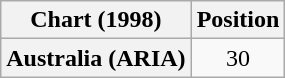<table class="wikitable plainrowheaders" style="text-align:center">
<tr>
<th scope="col">Chart (1998)</th>
<th scope="col">Position</th>
</tr>
<tr>
<th scope="row">Australia (ARIA)</th>
<td>30</td>
</tr>
</table>
